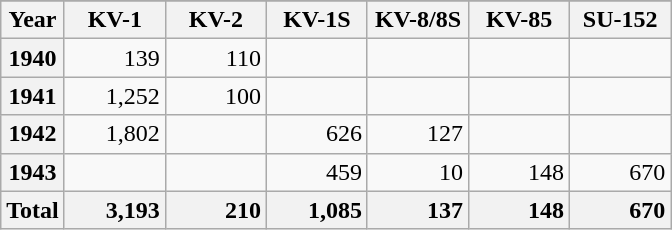<table class="wikitable">
<tr>
</tr>
<tr valign=top>
<th>Year</th>
<th width="60">KV-1</th>
<th width="60">KV-2</th>
<th width="60">KV-1S</th>
<th width="60">KV-8/8S</th>
<th width="60">KV-85</th>
<th width="60">SU-152</th>
</tr>
<tr valign=top>
<th>1940</th>
<td style="text-align: right;">139</td>
<td style="text-align: right;">110</td>
<td></td>
<td></td>
<td></td>
<td></td>
</tr>
<tr valign=top>
<th>1941</th>
<td style="text-align: right;">1,252</td>
<td style="text-align: right;">100</td>
<td></td>
<td></td>
<td></td>
<td></td>
</tr>
<tr valign=top>
<th>1942</th>
<td style="text-align: right;">1,802</td>
<td></td>
<td style="text-align: right;">626</td>
<td style="text-align: right;">127</td>
<td></td>
<td></td>
</tr>
<tr valign=top>
<th>1943</th>
<td></td>
<td></td>
<td style="text-align: right;">459</td>
<td style="text-align: right;">10</td>
<td style="text-align: right;">148</td>
<td style="text-align: right;">670</td>
</tr>
<tr valign=top>
<th>Total</th>
<th style="text-align: right;">3,193</th>
<th style="text-align: right;">210</th>
<th style="text-align: right;">1,085</th>
<th style="text-align: right;">137</th>
<th style="text-align: right;">148</th>
<th style="text-align: right;">670</th>
</tr>
</table>
